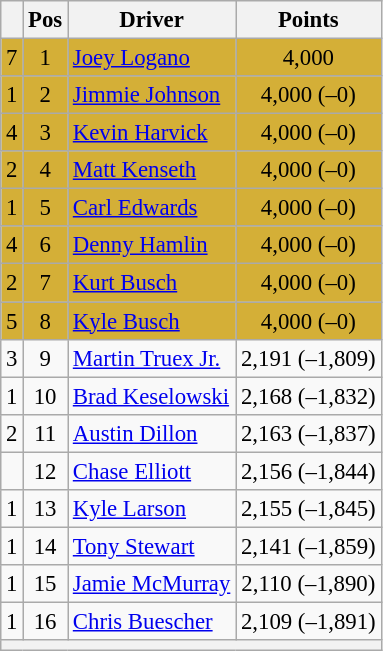<table class="wikitable" style="font-size: 95%;">
<tr>
<th></th>
<th>Pos</th>
<th>Driver</th>
<th>Points</th>
</tr>
<tr style="background:#D4AF37;">
<td align="left"> 7</td>
<td style="text-align:center;">1</td>
<td><a href='#'>Joey Logano</a></td>
<td style="text-align:center;">4,000</td>
</tr>
<tr style="background:#D4AF37;">
<td align="left"> 1</td>
<td style="text-align:center;">2</td>
<td><a href='#'>Jimmie Johnson</a></td>
<td style="text-align:center;">4,000 (–0)</td>
</tr>
<tr style="background:#D4AF37;">
<td align="left"> 4</td>
<td style="text-align:center;">3</td>
<td><a href='#'>Kevin Harvick</a></td>
<td style="text-align:center;">4,000 (–0)</td>
</tr>
<tr style="background:#D4AF37;">
<td align="left"> 2</td>
<td style="text-align:center;">4</td>
<td><a href='#'>Matt Kenseth</a></td>
<td style="text-align:center;">4,000 (–0)</td>
</tr>
<tr style="background:#D4AF37;">
<td align="left"> 1</td>
<td style="text-align:center;">5</td>
<td><a href='#'>Carl Edwards</a></td>
<td style="text-align:center;">4,000 (–0)</td>
</tr>
<tr style="background:#D4AF37;">
<td align="left"> 4</td>
<td style="text-align:center;">6</td>
<td><a href='#'>Denny Hamlin</a></td>
<td style="text-align:center;">4,000 (–0)</td>
</tr>
<tr style="background:#D4AF37;">
<td align="left"> 2</td>
<td style="text-align:center;">7</td>
<td><a href='#'>Kurt Busch</a></td>
<td style="text-align:center;">4,000 (–0)</td>
</tr>
<tr style="background:#D4AF37;">
<td align="left"> 5</td>
<td style="text-align:center;">8</td>
<td><a href='#'>Kyle Busch</a></td>
<td style="text-align:center;">4,000 (–0)</td>
</tr>
<tr>
<td align="left"> 3</td>
<td style="text-align:center;">9</td>
<td><a href='#'>Martin Truex Jr.</a></td>
<td style="text-align:center;">2,191 (–1,809)</td>
</tr>
<tr>
<td align="left"> 1</td>
<td style="text-align:center;">10</td>
<td><a href='#'>Brad Keselowski</a></td>
<td style="text-align:center;">2,168 (–1,832)</td>
</tr>
<tr>
<td align="left"> 2</td>
<td style="text-align:center;">11</td>
<td><a href='#'>Austin Dillon</a></td>
<td style="text-align:center;">2,163 (–1,837)</td>
</tr>
<tr>
<td align="left"></td>
<td style="text-align:center;">12</td>
<td><a href='#'>Chase Elliott</a></td>
<td style="text-align:center;">2,156 (–1,844)</td>
</tr>
<tr>
<td align="left"> 1</td>
<td style="text-align:center;">13</td>
<td><a href='#'>Kyle Larson</a></td>
<td style="text-align:center;">2,155 (–1,845)</td>
</tr>
<tr>
<td align="left"> 1</td>
<td style="text-align:center;">14</td>
<td><a href='#'>Tony Stewart</a></td>
<td style="text-align:center;">2,141 (–1,859)</td>
</tr>
<tr>
<td align="left"> 1</td>
<td style="text-align:center;">15</td>
<td><a href='#'>Jamie McMurray</a></td>
<td style="text-align:center;">2,110 (–1,890)</td>
</tr>
<tr>
<td align="left"> 1</td>
<td style="text-align:center;">16</td>
<td><a href='#'>Chris Buescher</a></td>
<td style="text-align:center;">2,109 (–1,891)</td>
</tr>
<tr class="sortbottom">
<th colspan="9"></th>
</tr>
</table>
